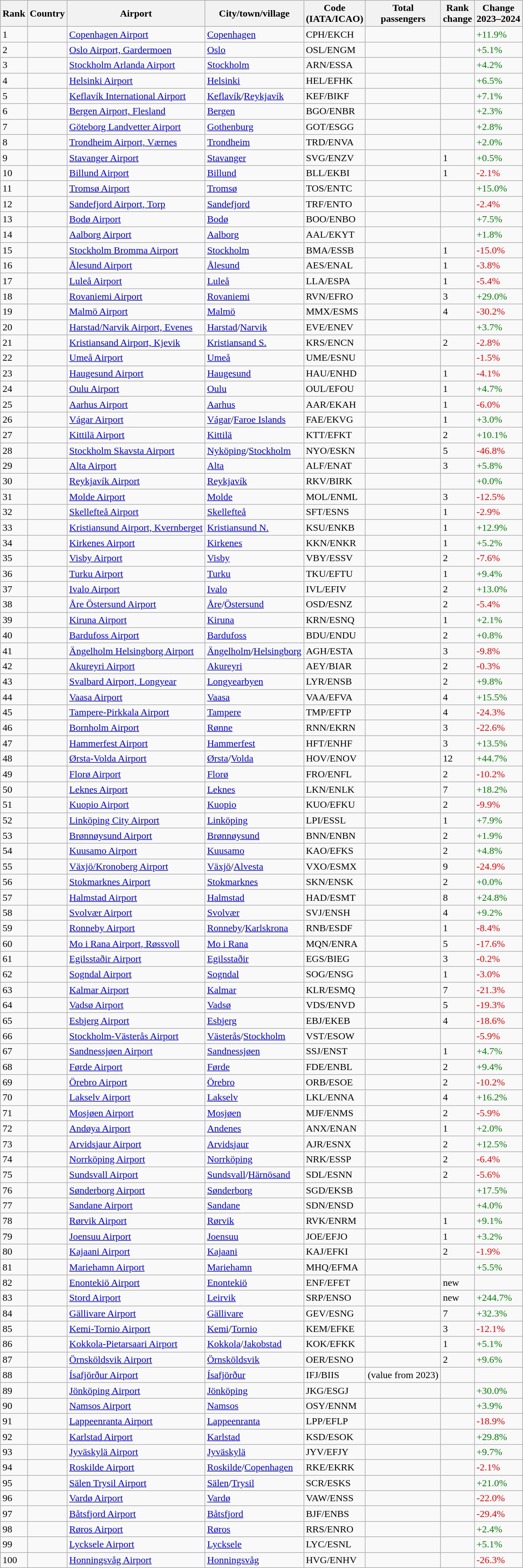<table class="wikitable sortable">
<tr>
<th>Rank</th>
<th>Country</th>
<th>Airport</th>
<th>City/town/village</th>
<th>Code<br>(IATA/ICAO)</th>
<th>Total<br>passengers</th>
<th>Rank<br>change</th>
<th>Change<br>2023–2024</th>
</tr>
<tr>
<td>1</td>
<td></td>
<td><a href='#'>Copenhagen Airport</a></td>
<td><a href='#'>Copenhagen</a></td>
<td>CPH/EKCH</td>
<td></td>
<td></td>
<td style="color:green">+11.9%</td>
</tr>
<tr>
<td>2</td>
<td></td>
<td><a href='#'>Oslo Airport, Gardermoen</a></td>
<td><a href='#'>Oslo</a></td>
<td>OSL/ENGM</td>
<td></td>
<td></td>
<td style="color:green">+5.1%</td>
</tr>
<tr>
<td>3</td>
<td></td>
<td><a href='#'>Stockholm Arlanda Airport</a></td>
<td><a href='#'>Stockholm</a></td>
<td>ARN/ESSA</td>
<td></td>
<td></td>
<td style="color:green">+4.2%</td>
</tr>
<tr>
<td>4</td>
<td></td>
<td><a href='#'>Helsinki Airport</a></td>
<td><a href='#'>Helsinki</a></td>
<td>HEL/EFHK</td>
<td></td>
<td></td>
<td style="color:green">+6.5%</td>
</tr>
<tr>
<td>5</td>
<td></td>
<td><a href='#'>Keflavík International Airport</a></td>
<td><a href='#'>Keflavík</a>/<a href='#'>Reykjavík</a></td>
<td>KEF/BIKF</td>
<td> </td>
<td></td>
<td style="color:green">+7.1%</td>
</tr>
<tr>
<td>6</td>
<td></td>
<td><a href='#'>Bergen Airport, Flesland</a></td>
<td><a href='#'>Bergen</a></td>
<td>BGO/ENBR</td>
<td></td>
<td></td>
<td style="color:green">+2.3%</td>
</tr>
<tr>
<td>7</td>
<td></td>
<td><a href='#'>Göteborg Landvetter Airport</a></td>
<td><a href='#'>Gothenburg</a></td>
<td>GOT/ESGG</td>
<td></td>
<td></td>
<td style="color:green">+2.8%</td>
</tr>
<tr>
<td>8</td>
<td></td>
<td><a href='#'>Trondheim Airport, Værnes</a></td>
<td><a href='#'>Trondheim</a></td>
<td>TRD/ENVA</td>
<td></td>
<td></td>
<td style="color:green">+2.0%</td>
</tr>
<tr>
<td>9</td>
<td></td>
<td><a href='#'>Stavanger Airport</a></td>
<td><a href='#'>Stavanger</a></td>
<td>SVG/ENZV</td>
<td></td>
<td>1</td>
<td style="color:green">+0.5%</td>
</tr>
<tr>
<td>10</td>
<td></td>
<td><a href='#'>Billund Airport</a></td>
<td><a href='#'>Billund</a></td>
<td>BLL/EKBI</td>
<td></td>
<td>1</td>
<td style="color:red">-2.1%</td>
</tr>
<tr>
<td>11</td>
<td></td>
<td><a href='#'>Tromsø Airport</a></td>
<td><a href='#'>Tromsø</a></td>
<td>TOS/ENTC</td>
<td></td>
<td></td>
<td style="color:green">+15.0%</td>
</tr>
<tr>
<td>12</td>
<td></td>
<td><a href='#'>Sandefjord Airport, Torp</a></td>
<td><a href='#'>Sandefjord</a></td>
<td>TRF/ENTO</td>
<td> </td>
<td></td>
<td style="color:red">-2.4%</td>
</tr>
<tr>
<td>13</td>
<td></td>
<td><a href='#'>Bodø Airport</a></td>
<td><a href='#'>Bodø</a></td>
<td>BOO/ENBO</td>
<td></td>
<td></td>
<td style="color:green">+7.5%</td>
</tr>
<tr>
<td>14</td>
<td></td>
<td><a href='#'>Aalborg Airport</a></td>
<td><a href='#'>Aalborg</a></td>
<td>AAL/EKYT</td>
<td></td>
<td></td>
<td style="color:green">+1.8%</td>
</tr>
<tr>
<td>15</td>
<td></td>
<td><a href='#'>Stockholm Bromma Airport</a></td>
<td><a href='#'>Stockholm</a></td>
<td>BMA/ESSB</td>
<td></td>
<td>1</td>
<td style="color:red">-15.0%</td>
</tr>
<tr>
<td>16</td>
<td></td>
<td><a href='#'>Ålesund Airport</a></td>
<td><a href='#'>Ålesund</a></td>
<td>AES/ENAL</td>
<td></td>
<td>1</td>
<td style="color:red">-3.8%</td>
</tr>
<tr>
<td>17</td>
<td></td>
<td><a href='#'>Luleå Airport</a></td>
<td><a href='#'>Luleå</a></td>
<td>LLA/ESPA</td>
<td></td>
<td>1</td>
<td style="color:red">-5.4%</td>
</tr>
<tr>
<td>18</td>
<td></td>
<td><a href='#'>Rovaniemi Airport</a></td>
<td><a href='#'>Rovaniemi</a></td>
<td>RVN/EFRO</td>
<td></td>
<td>3</td>
<td style="color:green">+29.0%</td>
</tr>
<tr>
<td>19</td>
<td></td>
<td><a href='#'>Malmö Airport</a></td>
<td><a href='#'>Malmö</a></td>
<td>MMX/ESMS</td>
<td></td>
<td>4</td>
<td style="color:red">-30.2%</td>
</tr>
<tr>
<td>20</td>
<td></td>
<td><a href='#'>Harstad/Narvik Airport, Evenes</a></td>
<td><a href='#'>Harstad</a>/<a href='#'>Narvik</a></td>
<td>EVE/ENEV</td>
<td></td>
<td></td>
<td style="color:green">+3.7%</td>
</tr>
<tr>
<td>21</td>
<td></td>
<td><a href='#'>Kristiansand Airport, Kjevik</a></td>
<td><a href='#'>Kristiansand S.</a></td>
<td>KRS/ENCN</td>
<td></td>
<td>2</td>
<td style="color:red">-2.8%</td>
</tr>
<tr>
<td>22</td>
<td></td>
<td><a href='#'>Umeå Airport</a></td>
<td><a href='#'>Umeå</a></td>
<td>UME/ESNU</td>
<td></td>
<td></td>
<td style="color:red">-1.5%</td>
</tr>
<tr>
<td>23</td>
<td></td>
<td><a href='#'>Haugesund Airport</a></td>
<td><a href='#'>Haugesund</a></td>
<td>HAU/ENHD</td>
<td> </td>
<td>1</td>
<td style="color:red">-4.1%</td>
</tr>
<tr>
<td>24</td>
<td></td>
<td><a href='#'>Oulu Airport</a></td>
<td><a href='#'>Oulu</a></td>
<td>OUL/EFOU</td>
<td></td>
<td>1</td>
<td style="color:green">+4.7%</td>
</tr>
<tr>
<td>25</td>
<td></td>
<td><a href='#'>Aarhus Airport</a></td>
<td><a href='#'>Aarhus</a></td>
<td>AAR/EKAH</td>
<td></td>
<td>1</td>
<td style="color:red">-6.0%</td>
</tr>
<tr>
<td>26</td>
<td></td>
<td><a href='#'>Vágar Airport</a></td>
<td><a href='#'>Vágar</a>/<a href='#'>Faroe Islands</a></td>
<td>FAE/EKVG</td>
<td></td>
<td>1</td>
<td style="color:green">+3.0%</td>
</tr>
<tr>
<td>27</td>
<td></td>
<td><a href='#'>Kittilä Airport</a></td>
<td><a href='#'>Kittilä</a></td>
<td>KTT/EFKT</td>
<td></td>
<td>2</td>
<td style="color:green">+10.1%</td>
</tr>
<tr>
<td>28</td>
<td></td>
<td><a href='#'>Stockholm Skavsta Airport</a></td>
<td><a href='#'>Nyköping</a>/<a href='#'>Stockholm</a></td>
<td>NYO/ESKN</td>
<td></td>
<td>5</td>
<td style="color:red">-46.8%</td>
</tr>
<tr>
<td>29</td>
<td></td>
<td><a href='#'>Alta Airport</a></td>
<td><a href='#'>Alta</a></td>
<td>ALF/ENAT</td>
<td></td>
<td>3</td>
<td style="color:green">+5.8%</td>
</tr>
<tr>
<td>30</td>
<td></td>
<td><a href='#'>Reykjavík Airport</a></td>
<td><a href='#'>Reykjavík</a></td>
<td>RKV/BIRK</td>
<td> </td>
<td></td>
<td style="color:green">+0.0%</td>
</tr>
<tr>
<td>31</td>
<td></td>
<td><a href='#'>Molde Airport</a></td>
<td><a href='#'>Molde</a></td>
<td>MOL/ENML</td>
<td></td>
<td>3</td>
<td style="color:red">-12.5%</td>
</tr>
<tr>
<td>32</td>
<td></td>
<td><a href='#'>Skellefteå Airport</a></td>
<td><a href='#'>Skellefteå</a></td>
<td>SFT/ESNS</td>
<td></td>
<td>1</td>
<td style="color:red">-2.9%</td>
</tr>
<tr>
<td>33</td>
<td></td>
<td><a href='#'>Kristiansund Airport, Kvernberget</a></td>
<td><a href='#'>Kristiansund N.</a></td>
<td>KSU/ENKB</td>
<td></td>
<td>1</td>
<td style="color:green">+12.9%</td>
</tr>
<tr>
<td>34</td>
<td></td>
<td><a href='#'>Kirkenes Airport</a></td>
<td><a href='#'>Kirkenes</a></td>
<td>KKN/ENKR</td>
<td></td>
<td>1</td>
<td style="color:green">+5.2%</td>
</tr>
<tr>
<td>35</td>
<td></td>
<td><a href='#'>Visby Airport</a></td>
<td><a href='#'>Visby</a></td>
<td>VBY/ESSV</td>
<td></td>
<td>2</td>
<td style="color:red">-7.6%</td>
</tr>
<tr>
<td>36</td>
<td></td>
<td><a href='#'>Turku Airport</a></td>
<td><a href='#'>Turku</a></td>
<td>TKU/EFTU</td>
<td></td>
<td>1</td>
<td style="color:green">+9.4%</td>
</tr>
<tr>
<td>37</td>
<td></td>
<td><a href='#'>Ivalo Airport</a></td>
<td><a href='#'>Ivalo</a></td>
<td>IVL/EFIV</td>
<td></td>
<td>2</td>
<td style="color:green">+13.0%</td>
</tr>
<tr>
<td>38</td>
<td></td>
<td><a href='#'>Åre Östersund Airport</a></td>
<td><a href='#'>Åre</a>/<a href='#'>Östersund</a></td>
<td>OSD/ESNZ</td>
<td></td>
<td>2</td>
<td style="color:red">-5.4%</td>
</tr>
<tr>
<td>39</td>
<td></td>
<td><a href='#'>Kiruna Airport</a></td>
<td><a href='#'>Kiruna</a></td>
<td>KRN/ESNQ</td>
<td></td>
<td>1</td>
<td style="color:green">+2.1%</td>
</tr>
<tr>
<td>40</td>
<td></td>
<td><a href='#'>Bardufoss Airport</a></td>
<td><a href='#'>Bardufoss</a></td>
<td>BDU/ENDU</td>
<td></td>
<td>2</td>
<td style="color:green">+0.8%</td>
</tr>
<tr>
<td>41</td>
<td></td>
<td><a href='#'>Ängelholm Helsingborg Airport</a></td>
<td><a href='#'>Ängelholm</a>/<a href='#'>Helsingborg</a></td>
<td>AGH/ESTA</td>
<td></td>
<td>3</td>
<td style="color:red">-9.8%</td>
</tr>
<tr>
<td>42</td>
<td></td>
<td><a href='#'>Akureyri Airport</a></td>
<td><a href='#'>Akureyri</a></td>
<td>AEY/BIAR</td>
<td> </td>
<td>2</td>
<td style="color:red">-0.3%</td>
</tr>
<tr>
<td>43</td>
<td></td>
<td><a href='#'>Svalbard Airport, Longyear</a></td>
<td><a href='#'>Longyearbyen</a></td>
<td>LYR/ENSB</td>
<td></td>
<td>2</td>
<td style="color:green">+9.8%</td>
</tr>
<tr>
<td>44</td>
<td></td>
<td><a href='#'>Vaasa Airport</a></td>
<td><a href='#'>Vaasa</a></td>
<td>VAA/EFVA</td>
<td></td>
<td>4</td>
<td style="color:green">+15.5%</td>
</tr>
<tr>
<td>45</td>
<td></td>
<td><a href='#'>Tampere-Pirkkala Airport</a></td>
<td><a href='#'>Tampere</a></td>
<td>TMP/EFTP</td>
<td></td>
<td>4</td>
<td style="color:red">-24.3%</td>
</tr>
<tr>
<td>46</td>
<td></td>
<td><a href='#'>Bornholm Airport</a></td>
<td><a href='#'>Rønne</a></td>
<td>RNN/EKRN</td>
<td></td>
<td>3</td>
<td style="color:red">-22.6%</td>
</tr>
<tr>
<td>47</td>
<td></td>
<td><a href='#'>Hammerfest Airport</a></td>
<td><a href='#'>Hammerfest</a></td>
<td>HFT/ENHF</td>
<td></td>
<td>3</td>
<td style="color:green">+13.5%</td>
</tr>
<tr>
<td>48</td>
<td></td>
<td><a href='#'>Ørsta-Volda Airport</a></td>
<td><a href='#'>Ørsta</a>/<a href='#'>Volda</a></td>
<td>HOV/ENOV</td>
<td></td>
<td>12</td>
<td style="color:green">+44.7%</td>
</tr>
<tr>
<td>49</td>
<td></td>
<td><a href='#'>Florø Airport</a></td>
<td><a href='#'>Florø</a></td>
<td>FRO/ENFL</td>
<td></td>
<td>2</td>
<td style="color:red">-10.2%</td>
</tr>
<tr>
<td>50</td>
<td></td>
<td><a href='#'>Leknes Airport</a></td>
<td><a href='#'>Leknes</a></td>
<td>LKN/ENLK</td>
<td></td>
<td>7</td>
<td style="color:green">+18.2%</td>
</tr>
<tr>
<td>51</td>
<td></td>
<td><a href='#'>Kuopio Airport</a></td>
<td><a href='#'>Kuopio</a></td>
<td>KUO/EFKU</td>
<td></td>
<td>2</td>
<td style="color:red">-9.9%</td>
</tr>
<tr>
<td>52</td>
<td></td>
<td><a href='#'>Linköping City Airport</a></td>
<td><a href='#'>Linköping</a></td>
<td>LPI/ESSL</td>
<td></td>
<td>1</td>
<td style="color:green">+7.9%</td>
</tr>
<tr>
<td>53</td>
<td></td>
<td><a href='#'>Brønnøysund Airport</a></td>
<td><a href='#'>Brønnøysund</a></td>
<td>BNN/ENBN</td>
<td></td>
<td>2</td>
<td style="color:green">+1.9%</td>
</tr>
<tr>
<td>54</td>
<td></td>
<td><a href='#'>Kuusamo Airport</a></td>
<td><a href='#'>Kuusamo</a></td>
<td>KAO/EFKS</td>
<td></td>
<td>2</td>
<td style="color:green">+4.8%</td>
</tr>
<tr>
<td>55</td>
<td></td>
<td><a href='#'>Växjö/Kronoberg Airport</a></td>
<td><a href='#'>Växjö</a>/<a href='#'>Alvesta</a></td>
<td>VXO/ESMX</td>
<td></td>
<td>9</td>
<td style="color:red">-24.9%</td>
</tr>
<tr>
<td>56</td>
<td></td>
<td><a href='#'>Stokmarknes Airport</a></td>
<td><a href='#'>Stokmarknes</a></td>
<td>SKN/ENSK</td>
<td></td>
<td>2</td>
<td style="color:green">+0.0%</td>
</tr>
<tr>
<td>57</td>
<td></td>
<td><a href='#'>Halmstad Airport</a></td>
<td><a href='#'>Halmstad</a></td>
<td>HAD/ESMT</td>
<td></td>
<td>8</td>
<td style="color:green">+24.8%</td>
</tr>
<tr>
<td>58</td>
<td></td>
<td><a href='#'>Svolvær Airport</a></td>
<td><a href='#'>Svolvær</a></td>
<td>SVJ/ENSH</td>
<td></td>
<td>4</td>
<td style="color:green">+9.2%</td>
</tr>
<tr>
<td>59</td>
<td></td>
<td><a href='#'>Ronneby Airport</a></td>
<td><a href='#'>Ronneby</a>/<a href='#'>Karlskrona</a></td>
<td>RNB/ESDF</td>
<td></td>
<td>1</td>
<td style="color:red">-8.4%</td>
</tr>
<tr>
<td>60</td>
<td></td>
<td><a href='#'>Mo i Rana Airport, Røssvoll</a></td>
<td><a href='#'>Mo i Rana</a></td>
<td>MQN/ENRA</td>
<td></td>
<td>5</td>
<td style="color:red">-17.6%</td>
</tr>
<tr>
<td>61</td>
<td></td>
<td><a href='#'>Egilsstaðir Airport</a></td>
<td><a href='#'>Egilsstaðir</a></td>
<td>EGS/BIEG</td>
<td> </td>
<td>3</td>
<td style="color:red">-0.2%</td>
</tr>
<tr>
<td>62</td>
<td></td>
<td><a href='#'>Sogndal Airport</a></td>
<td><a href='#'>Sogndal</a></td>
<td>SOG/ENSG</td>
<td></td>
<td>1</td>
<td style="color:red">-3.0%</td>
</tr>
<tr>
<td>63</td>
<td></td>
<td><a href='#'>Kalmar Airport</a></td>
<td><a href='#'>Kalmar</a></td>
<td>KLR/ESMQ</td>
<td></td>
<td>7</td>
<td style="color:red">-21.3%</td>
</tr>
<tr>
<td>64</td>
<td></td>
<td><a href='#'>Vadsø Airport</a></td>
<td><a href='#'>Vadsø</a></td>
<td>VDS/ENVD</td>
<td></td>
<td>5</td>
<td style="color:red">-19.3%</td>
</tr>
<tr>
<td>65</td>
<td></td>
<td><a href='#'>Esbjerg Airport</a></td>
<td><a href='#'>Esbjerg</a></td>
<td>EBJ/EKEB</td>
<td></td>
<td>4</td>
<td style="color:red">-18.6%</td>
</tr>
<tr>
<td>66</td>
<td></td>
<td><a href='#'>Stockholm-Västerås Airport</a></td>
<td><a href='#'>Västerås</a>/<a href='#'>Stockholm</a></td>
<td>VST/ESOW</td>
<td></td>
<td></td>
<td style="color:red">-5.9%</td>
</tr>
<tr>
<td>67</td>
<td></td>
<td><a href='#'>Sandnessjøen Airport</a></td>
<td><a href='#'>Sandnessjøen</a></td>
<td>SSJ/ENST</td>
<td></td>
<td>1</td>
<td style="color:green">+4.7%</td>
</tr>
<tr>
<td>68</td>
<td></td>
<td><a href='#'>Førde Airport</a></td>
<td><a href='#'>Førde</a></td>
<td>FDE/ENBL</td>
<td></td>
<td>2</td>
<td style="color:green">+9.4%</td>
</tr>
<tr>
<td>69</td>
<td></td>
<td><a href='#'>Örebro Airport</a></td>
<td><a href='#'>Örebro</a></td>
<td>ORB/ESOE</td>
<td></td>
<td>2</td>
<td style="color:red">-10.2%</td>
</tr>
<tr>
<td>70</td>
<td></td>
<td><a href='#'>Lakselv Airport</a></td>
<td><a href='#'>Lakselv</a></td>
<td>LKL/ENNA</td>
<td></td>
<td>4</td>
<td style="color:green">+16.2%</td>
</tr>
<tr>
<td>71</td>
<td></td>
<td><a href='#'>Mosjøen Airport</a></td>
<td><a href='#'>Mosjøen</a></td>
<td>MJF/ENMS</td>
<td></td>
<td>2</td>
<td style="color:red">-5.9%</td>
</tr>
<tr>
<td>72</td>
<td></td>
<td><a href='#'>Andøya Airport</a></td>
<td><a href='#'>Andenes</a></td>
<td>ANX/ENAN</td>
<td></td>
<td>1</td>
<td style="color:green">+2.0%</td>
</tr>
<tr>
<td>73</td>
<td></td>
<td><a href='#'>Arvidsjaur Airport</a></td>
<td><a href='#'>Arvidsjaur</a></td>
<td>AJR/ESNX</td>
<td></td>
<td>2</td>
<td style="color:green">+12.5%</td>
</tr>
<tr>
<td>74</td>
<td></td>
<td><a href='#'>Norrköping Airport</a></td>
<td><a href='#'>Norrköping</a></td>
<td>NRK/ESSP</td>
<td></td>
<td>2</td>
<td style="color:red">-6.4%</td>
</tr>
<tr>
<td>75</td>
<td></td>
<td><a href='#'>Sundsvall Airport</a></td>
<td><a href='#'>Sundsvall</a>/<a href='#'>Härnösand</a></td>
<td>SDL/ESNN</td>
<td></td>
<td>2</td>
<td style="color:red">-5.6%</td>
</tr>
<tr>
<td>76</td>
<td></td>
<td><a href='#'>Sønderborg Airport</a></td>
<td><a href='#'>Sønderborg</a></td>
<td>SGD/EKSB</td>
<td></td>
<td></td>
<td style="color:green">+17.5%</td>
</tr>
<tr>
<td>77</td>
<td></td>
<td><a href='#'>Sandane Airport</a></td>
<td><a href='#'>Sandane</a></td>
<td>SDN/ENSD</td>
<td></td>
<td></td>
<td style="color:green">+4.0%</td>
</tr>
<tr>
<td>78</td>
<td></td>
<td><a href='#'>Rørvik Airport</a></td>
<td><a href='#'>Rørvik</a></td>
<td>RVK/ENRM</td>
<td></td>
<td>1</td>
<td style="color:green">+9.1%</td>
</tr>
<tr>
<td>79</td>
<td></td>
<td><a href='#'>Joensuu Airport</a></td>
<td><a href='#'>Joensuu</a></td>
<td>JOE/EFJO</td>
<td></td>
<td>1</td>
<td style="color:green">+3.2%</td>
</tr>
<tr>
<td>80</td>
<td></td>
<td><a href='#'>Kajaani Airport</a></td>
<td><a href='#'>Kajaani</a></td>
<td>KAJ/EFKI</td>
<td></td>
<td>2</td>
<td style="color:red">-1.9%</td>
</tr>
<tr>
<td>81</td>
<td></td>
<td><a href='#'>Mariehamn Airport</a></td>
<td><a href='#'>Mariehamn</a></td>
<td>MHQ/EFMA</td>
<td></td>
<td></td>
<td style="color:green">+5.5%</td>
</tr>
<tr>
<td>82</td>
<td></td>
<td><a href='#'>Enontekiö Airport</a></td>
<td><a href='#'>Enontekiö</a></td>
<td>ENF/EFET</td>
<td> </td>
<td>new</td>
<td></td>
</tr>
<tr>
<td>83</td>
<td></td>
<td><a href='#'>Stord Airport</a></td>
<td><a href='#'>Leirvik</a></td>
<td>SRP/ENSO</td>
<td> </td>
<td>new</td>
<td style="color:green">+244.7%</td>
</tr>
<tr>
<td>84</td>
<td></td>
<td><a href='#'>Gällivare Airport</a></td>
<td><a href='#'>Gällivare</a></td>
<td>GEV/ESNG</td>
<td></td>
<td>7</td>
<td style="color:green">+32.3%</td>
</tr>
<tr>
<td>85</td>
<td></td>
<td><a href='#'>Kemi-Tornio Airport</a></td>
<td><a href='#'>Kemi</a>/<a href='#'>Tornio</a></td>
<td>KEM/EFKE</td>
<td></td>
<td>3</td>
<td style="color:red">-12.1%</td>
</tr>
<tr>
<td>86</td>
<td></td>
<td><a href='#'>Kokkola-Pietarsaari Airport</a></td>
<td><a href='#'>Kokkola</a>/<a href='#'>Jakobstad</a></td>
<td>KOK/EFKK</td>
<td></td>
<td>1</td>
<td style="color:green">+5.1%</td>
</tr>
<tr>
<td>87</td>
<td></td>
<td><a href='#'>Örnsköldsvik Airport</a></td>
<td><a href='#'>Örnsköldsvik</a></td>
<td>OER/ESNO</td>
<td></td>
<td>2</td>
<td style="color:green">+9.6%</td>
</tr>
<tr>
<td>88</td>
<td></td>
<td><a href='#'>Ísafjörður Airport</a></td>
<td><a href='#'>Ísafjörður</a></td>
<td>IFJ/BIIS</td>
<td> (value from 2023)</td>
<td></td>
<td></td>
</tr>
<tr>
<td>89</td>
<td></td>
<td><a href='#'>Jönköping Airport</a></td>
<td><a href='#'>Jönköping</a></td>
<td>JKG/ESGJ</td>
<td></td>
<td></td>
<td style="color:green">+30.0%</td>
</tr>
<tr>
<td>90</td>
<td></td>
<td><a href='#'>Namsos Airport</a></td>
<td><a href='#'>Namsos</a></td>
<td>OSY/ENNM</td>
<td></td>
<td></td>
<td style="color:green">+3.9%</td>
</tr>
<tr>
<td>91</td>
<td></td>
<td><a href='#'>Lappeenranta Airport</a></td>
<td><a href='#'>Lappeenranta</a></td>
<td>LPP/EFLP</td>
<td> </td>
<td></td>
<td style="color:red">-18.9%</td>
</tr>
<tr>
<td>92</td>
<td></td>
<td><a href='#'>Karlstad Airport</a></td>
<td><a href='#'>Karlstad</a></td>
<td>KSD/ESOK</td>
<td></td>
<td></td>
<td style="color:green">+29.8%</td>
</tr>
<tr>
<td>93</td>
<td></td>
<td><a href='#'>Jyväskylä Airport</a></td>
<td><a href='#'>Jyväskylä</a></td>
<td>JYV/EFJY</td>
<td></td>
<td></td>
<td style="color:green">+9.7%</td>
</tr>
<tr>
<td>94</td>
<td></td>
<td><a href='#'>Roskilde Airport</a></td>
<td><a href='#'>Roskilde</a>/<a href='#'>Copenhagen</a></td>
<td>RKE/EKRK</td>
<td></td>
<td></td>
<td style="color:red">-2.1%</td>
</tr>
<tr>
<td>95</td>
<td></td>
<td><a href='#'>Sälen Trysil Airport</a></td>
<td><a href='#'>Sälen</a>/<a href='#'>Trysil</a></td>
<td>SCR/ESKS</td>
<td></td>
<td></td>
<td style="color:green">+21.0%</td>
</tr>
<tr>
<td>96</td>
<td></td>
<td><a href='#'>Vardø Airport</a></td>
<td><a href='#'>Vardø</a></td>
<td>VAW/ENSS</td>
<td></td>
<td></td>
<td style="color:red">-22.0%</td>
</tr>
<tr>
<td>97</td>
<td></td>
<td><a href='#'>Båtsfjord Airport</a></td>
<td><a href='#'>Båtsfjord</a></td>
<td>BJF/ENBS</td>
<td></td>
<td></td>
<td style="color:red">-29.4%</td>
</tr>
<tr>
<td>98</td>
<td></td>
<td><a href='#'>Røros Airport</a></td>
<td><a href='#'>Røros</a></td>
<td>RRS/ENRO</td>
<td></td>
<td></td>
<td style="color:green">+2.4%</td>
</tr>
<tr>
<td>99</td>
<td></td>
<td><a href='#'>Lycksele Airport</a></td>
<td><a href='#'>Lycksele</a></td>
<td>LYC/ESNL</td>
<td></td>
<td></td>
<td style="color:green">+5.1%</td>
</tr>
<tr>
<td>100</td>
<td></td>
<td><a href='#'>Honningsvåg Airport</a></td>
<td><a href='#'>Honningsvåg</a></td>
<td>HVG/ENHV</td>
<td></td>
<td></td>
<td style="color:red">-26.3%</td>
</tr>
</table>
